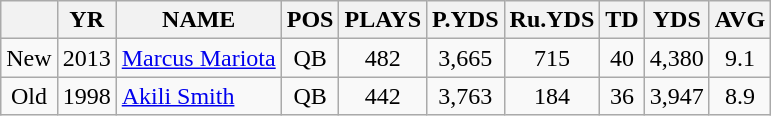<table class="wikitable">
<tr>
<th></th>
<th>YR</th>
<th>NAME</th>
<th>POS</th>
<th>PLAYS</th>
<th>P.YDS</th>
<th>Ru.YDS</th>
<th>TD</th>
<th>YDS</th>
<th>AVG</th>
</tr>
<tr align=center>
<td>New</td>
<td>2013</td>
<td align=left><a href='#'>Marcus Mariota</a></td>
<td>QB</td>
<td>482</td>
<td>3,665</td>
<td>715</td>
<td>40</td>
<td>4,380</td>
<td>9.1</td>
</tr>
<tr align=center>
<td>Old</td>
<td>1998</td>
<td align=left><a href='#'>Akili Smith</a></td>
<td>QB</td>
<td>442</td>
<td>3,763</td>
<td>184</td>
<td>36</td>
<td>3,947</td>
<td>8.9</td>
</tr>
</table>
